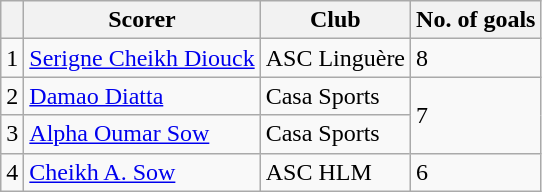<table class="wikitable">
<tr>
<th></th>
<th>Scorer</th>
<th>Club</th>
<th>No. of goals</th>
</tr>
<tr>
<td>1</td>
<td> <a href='#'>Serigne Cheikh Diouck</a></td>
<td>ASC Linguère</td>
<td>8</td>
</tr>
<tr>
<td>2</td>
<td> <a href='#'>Damao Diatta</a></td>
<td>Casa Sports</td>
<td rowspan="2">7</td>
</tr>
<tr>
<td>3</td>
<td> <a href='#'>Alpha Oumar Sow</a></td>
<td>Casa Sports</td>
</tr>
<tr>
<td>4</td>
<td> <a href='#'>Cheikh A. Sow</a></td>
<td>ASC HLM</td>
<td>6</td>
</tr>
</table>
